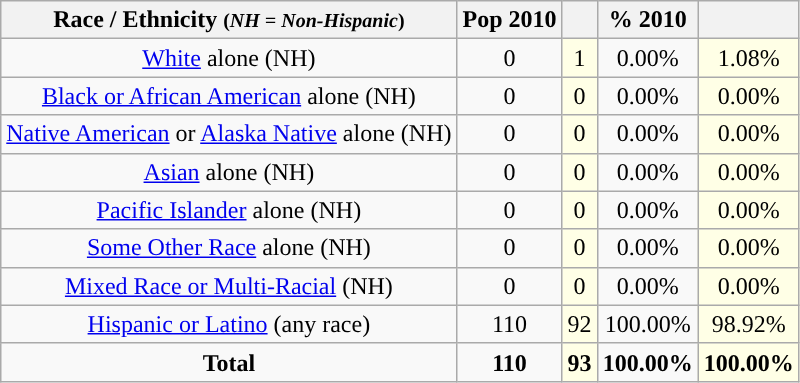<table class="wikitable" style="text-align:center;">
<tr>
<th>Race / Ethnicity <small>(<em>NH = Non-Hispanic</em>)</small></th>
<th>Pop 2010</th>
<th></th>
<th>% 2010</th>
<th></th>
</tr>
<tr>
<td><a href='#'>White</a> alone (NH)</td>
<td>0</td>
<td style='background: #ffffe6;'>1</td>
<td>0.00%</td>
<td style='background: #ffffe6;'>1.08%</td>
</tr>
<tr>
<td><a href='#'>Black or African American</a> alone (NH)</td>
<td>0</td>
<td style='background: #ffffe6;'>0</td>
<td>0.00%</td>
<td style='background: #ffffe6;'>0.00%</td>
</tr>
<tr>
<td><a href='#'>Native American</a> or <a href='#'>Alaska Native</a> alone (NH)</td>
<td>0</td>
<td style='background: #ffffe6;'>0</td>
<td>0.00%</td>
<td style='background: #ffffe6;'>0.00%</td>
</tr>
<tr>
<td><a href='#'>Asian</a> alone (NH)</td>
<td>0</td>
<td style='background: #ffffe6;'>0</td>
<td>0.00%</td>
<td style='background: #ffffe6;'>0.00%</td>
</tr>
<tr>
<td><a href='#'>Pacific Islander</a> alone (NH)</td>
<td>0</td>
<td style='background: #ffffe6;'>0</td>
<td>0.00%</td>
<td style='background: #ffffe6;'>0.00%</td>
</tr>
<tr>
<td><a href='#'>Some Other Race</a> alone (NH)</td>
<td>0</td>
<td style='background: #ffffe6;'>0</td>
<td>0.00%</td>
<td style='background: #ffffe6;'>0.00%</td>
</tr>
<tr>
<td><a href='#'>Mixed Race or Multi-Racial</a> (NH)</td>
<td>0</td>
<td style='background: #ffffe6;'>0</td>
<td>0.00%</td>
<td style='background: #ffffe6;'>0.00%</td>
</tr>
<tr>
<td><a href='#'>Hispanic or Latino</a> (any race)</td>
<td>110</td>
<td style='background: #ffffe6;'>92</td>
<td>100.00%</td>
<td style='background: #ffffe6;'>98.92%</td>
</tr>
<tr>
<td><strong>Total</strong></td>
<td><strong>110</strong></td>
<td style='background: #ffffe6;'><strong>93</strong></td>
<td><strong>100.00%</strong></td>
<td style='background: #ffffe6;'><strong>100.00%</strong></td>
</tr>
</table>
